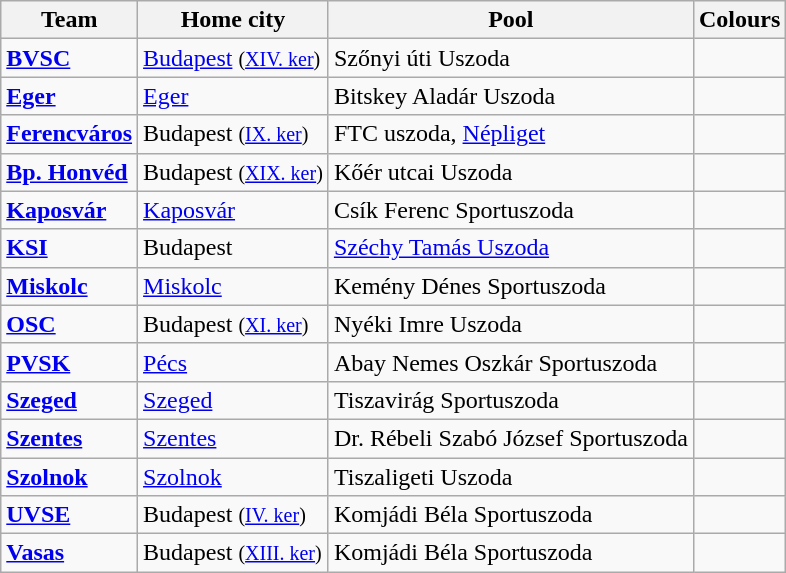<table class="wikitable sortable">
<tr>
<th>Team</th>
<th>Home city</th>
<th>Pool</th>
<th>Colours</th>
</tr>
<tr>
<td><strong><a href='#'>BVSC</a></strong></td>
<td><a href='#'>Budapest</a> <small>(<a href='#'>XIV. ker</a>)</small></td>
<td>Szőnyi úti Uszoda</td>
<td style="text-align:center"> </td>
</tr>
<tr>
<td><strong><a href='#'>Eger</a></strong></td>
<td><a href='#'>Eger</a></td>
<td>Bitskey Aladár Uszoda</td>
<td style="text-align:center"> </td>
</tr>
<tr>
<td><strong><a href='#'>Ferencváros</a></strong></td>
<td>Budapest <small>(<a href='#'>IX. ker</a>)</small></td>
<td>FTC uszoda, <a href='#'>Népliget</a></td>
<td style="text-align:center"> </td>
</tr>
<tr>
<td><strong><a href='#'>Bp. Honvéd</a></strong></td>
<td>Budapest <small>(<a href='#'>XIX. ker</a>)</small></td>
<td>Kőér utcai Uszoda</td>
<td style="text-align:center">  </td>
</tr>
<tr>
<td><strong><a href='#'>Kaposvár</a></strong></td>
<td><a href='#'>Kaposvár</a></td>
<td>Csík Ferenc Sportuszoda</td>
<td style="text-align:center"> </td>
</tr>
<tr>
<td><strong><a href='#'>KSI</a></strong></td>
<td>Budapest</td>
<td><a href='#'>Széchy Tamás Uszoda</a></td>
<td style="text-align:center"> </td>
</tr>
<tr>
<td><strong><a href='#'>Miskolc</a></strong></td>
<td><a href='#'>Miskolc</a></td>
<td>Kemény Dénes Sportuszoda</td>
<td style="text-align:center"> </td>
</tr>
<tr>
<td><strong><a href='#'>OSC</a></strong></td>
<td>Budapest <small>(<a href='#'>XI. ker</a>)</small></td>
<td>Nyéki Imre Uszoda</td>
<td style="text-align:center"> </td>
</tr>
<tr>
<td><strong><a href='#'>PVSK</a></strong></td>
<td><a href='#'>Pécs</a></td>
<td>Abay Nemes Oszkár Sportuszoda</td>
<td style="text-align:center"> </td>
</tr>
<tr>
<td><strong><a href='#'>Szeged</a></strong></td>
<td><a href='#'>Szeged</a></td>
<td>Tiszavirág Sportuszoda</td>
<td style="text-align:center"> </td>
</tr>
<tr>
<td><strong><a href='#'>Szentes</a></strong></td>
<td><a href='#'>Szentes</a></td>
<td>Dr. Rébeli Szabó József Sportuszoda</td>
<td style="text-align:center">  </td>
</tr>
<tr>
<td><strong><a href='#'>Szolnok</a></strong></td>
<td><a href='#'>Szolnok</a></td>
<td>Tiszaligeti Uszoda</td>
<td style="text-align:center"> </td>
</tr>
<tr>
<td><strong><a href='#'>UVSE</a></strong></td>
<td>Budapest <small>(<a href='#'>IV. ker</a>)</small></td>
<td>Komjádi Béla Sportuszoda</td>
<td style="text-align:center"> </td>
</tr>
<tr>
<td><strong><a href='#'>Vasas</a></strong></td>
<td>Budapest <small>(<a href='#'>XIII. ker</a>)</small></td>
<td>Komjádi Béla Sportuszoda</td>
<td style="text-align:center"> </td>
</tr>
</table>
